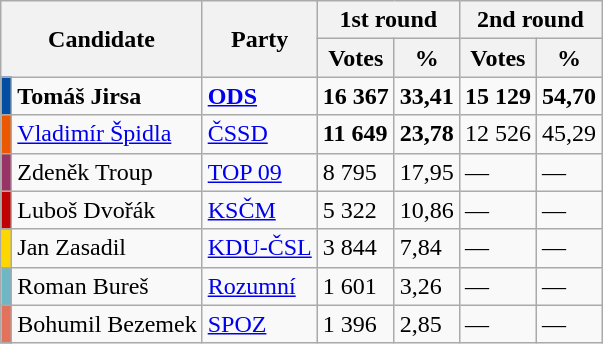<table class="wikitable sortable">
<tr>
<th colspan="2" rowspan="2">Candidate</th>
<th rowspan="2">Party</th>
<th colspan="2">1st round</th>
<th colspan="2">2nd round</th>
</tr>
<tr>
<th>Votes</th>
<th>%</th>
<th>Votes</th>
<th>%</th>
</tr>
<tr>
<td style="background-color:#034EA2;"></td>
<td><strong>Tomáš Jirsa</strong></td>
<td><a href='#'><strong>ODS</strong></a></td>
<td><strong>16 367</strong></td>
<td><strong>33,41</strong></td>
<td><strong>15 129</strong></td>
<td><strong>54,70</strong></td>
</tr>
<tr>
<td style="background-color:#EC5800;"></td>
<td><a href='#'>Vladimír Špidla</a></td>
<td><a href='#'>ČSSD</a></td>
<td><strong>11 649</strong></td>
<td><strong>23,78</strong></td>
<td>12 526</td>
<td>45,29</td>
</tr>
<tr>
<td style="background-color:#993366;"></td>
<td>Zdeněk Troup</td>
<td><a href='#'>TOP 09</a></td>
<td>8 795</td>
<td>17,95</td>
<td>—</td>
<td>—</td>
</tr>
<tr>
<td style="background-color:#bf0202;"></td>
<td>Luboš Dvořák</td>
<td><a href='#'>KSČM</a></td>
<td>5 322</td>
<td>10,86</td>
<td>—</td>
<td>—</td>
</tr>
<tr>
<td style="background-color:#FFD700;"></td>
<td>Jan Zasadil</td>
<td><a href='#'>KDU-ČSL</a></td>
<td>3 844</td>
<td>7,84</td>
<td>—</td>
<td>—</td>
</tr>
<tr>
<td style="background-color:#6FB7C5;"></td>
<td>Roman Bureš</td>
<td><a href='#'>Rozumní</a></td>
<td>1 601</td>
<td>3,26</td>
<td>—</td>
<td>—</td>
</tr>
<tr>
<td style="background-color:#E2725B;"></td>
<td>Bohumil Bezemek</td>
<td><a href='#'>SPOZ</a></td>
<td>1 396</td>
<td>2,85</td>
<td>—</td>
<td>—</td>
</tr>
</table>
